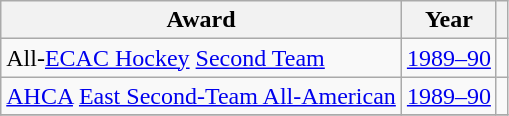<table class="wikitable">
<tr>
<th>Award</th>
<th>Year</th>
<th></th>
</tr>
<tr>
<td>All-<a href='#'>ECAC Hockey</a> <a href='#'>Second Team</a></td>
<td><a href='#'>1989–90</a></td>
<td></td>
</tr>
<tr>
<td><a href='#'>AHCA</a> <a href='#'>East Second-Team All-American</a></td>
<td><a href='#'>1989–90</a></td>
<td></td>
</tr>
<tr>
</tr>
</table>
